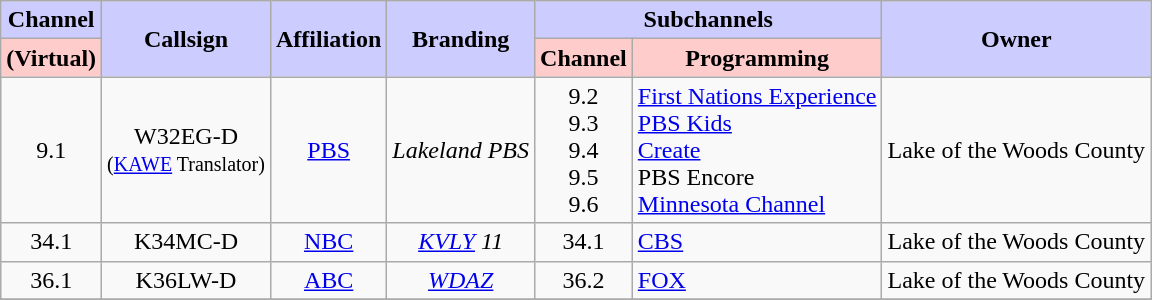<table class=wikitable style="text-align:center">
<tr>
<th style="background:#ccccff;">Channel</th>
<th style="background:#ccccff;" rowspan="2">Callsign</th>
<th style="background:#ccccff;" rowspan="2">Affiliation</th>
<th style="background:#ccccff;" rowspan="2">Branding</th>
<th style="background:#ccccff;" colspan="2">Subchannels</th>
<th style="background:#ccccff;" rowspan="2">Owner</th>
</tr>
<tr>
<th style="background:#ffcccc;">(Virtual)</th>
<th style="background:#ffcccc;">Channel</th>
<th style="background:#ffcccc">Programming</th>
</tr>
<tr>
<td>9.1</td>
<td>W32EG-D<br><small>(<a href='#'>KAWE</a> Translator)</small></td>
<td><a href='#'>PBS</a></td>
<td><em>Lakeland PBS</em></td>
<td>9.2<br>9.3<br>9.4<br>9.5<br>9.6</td>
<td style="text-align:left"><a href='#'>First Nations Experience</a><br><a href='#'>PBS Kids</a><br><a href='#'>Create</a><br>PBS Encore<br><a href='#'>Minnesota Channel</a></td>
<td style="text-align:left">Lake of the Woods County</td>
</tr>
<tr>
<td>34.1</td>
<td>K34MC-D</td>
<td><a href='#'>NBC</a></td>
<td><em><a href='#'>KVLY</a> 11</em></td>
<td>34.1</td>
<td style="text-align:left"><a href='#'>CBS</a></td>
<td style="text-align:left">Lake of the Woods County</td>
</tr>
<tr>
<td>36.1</td>
<td>K36LW-D</td>
<td><a href='#'>ABC</a></td>
<td><em><a href='#'>WDAZ</a></em></td>
<td>36.2</td>
<td style="text-align:left"><a href='#'>FOX</a></td>
<td style="text-align:left">Lake of the Woods County</td>
</tr>
<tr>
</tr>
</table>
